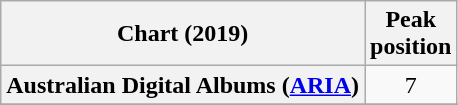<table class="wikitable sortable plainrowheaders" style="text-align:center">
<tr>
<th scope="col">Chart (2019)</th>
<th scope="col">Peak<br>position</th>
</tr>
<tr>
<th scope="row">Australian Digital Albums (<a href='#'>ARIA</a>)</th>
<td>7</td>
</tr>
<tr>
</tr>
<tr>
</tr>
<tr>
</tr>
</table>
